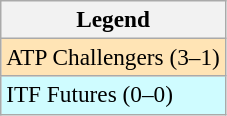<table class=wikitable style=font-size:97%>
<tr>
<th>Legend</th>
</tr>
<tr bgcolor=moccasin>
<td>ATP Challengers (3–1)</td>
</tr>
<tr bgcolor=cffcff>
<td>ITF Futures (0–0)</td>
</tr>
</table>
